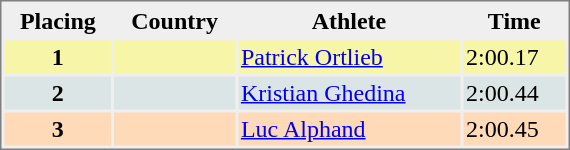<table style="border-style:solid;border-width:1px;border-color:#808080;background-color:#EFEFEF" cellspacing="2" cellpadding="2" width="380px">
<tr bgcolor="#EFEFEF">
<th>Placing</th>
<th>Country</th>
<th>Athlete</th>
<th>Time</th>
</tr>
<tr align="center" valign="top" bgcolor="#F7F6A8">
<th>1</th>
<td></td>
<td align="left"><a href='#'>Patrick Ortlieb</a></td>
<td align="left">2:00.17</td>
</tr>
<tr align="center" valign="top" bgcolor="#DCE5E5">
<th>2</th>
<td></td>
<td align="left"><a href='#'>Kristian Ghedina</a></td>
<td align="left">2:00.44</td>
</tr>
<tr align="center" valign="top" bgcolor="#FFDAB9">
<th>3</th>
<td></td>
<td align="left"><a href='#'>Luc Alphand</a></td>
<td align="left">2:00.45</td>
</tr>
</table>
